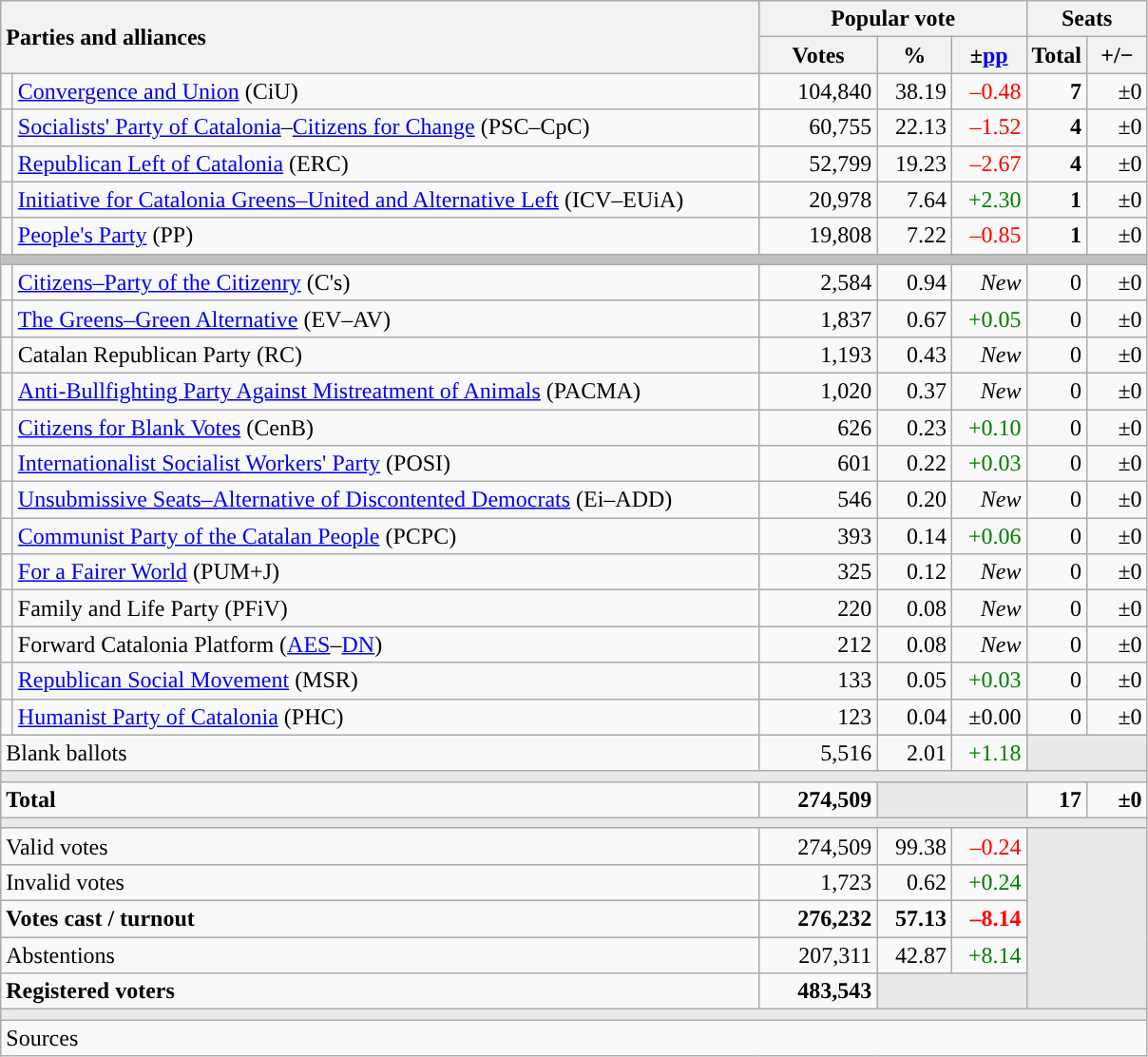<table class="wikitable" style="text-align:right;">
<tr>
<th style="text-align:left;" rowspan="2" colspan="2" width="525">Parties and alliances</th>
<th colspan="3">Popular vote</th>
<th colspan="2">Seats</th>
</tr>
<tr>
<th width="75">Votes</th>
<th width="45">%</th>
<th width="45">±<a href='#'>pp</a></th>
<th width="35">Total</th>
<th width="35">+/−</th>
</tr>
<tr>
<td width="1" style="color:inherit;background:"></td>
<td align="left"><a href='#'>Convergence and Union</a> (CiU)</td>
<td>104,840</td>
<td>38.19</td>
<td style="color:red;">–0.48</td>
<td><strong>7</strong></td>
<td>±0</td>
</tr>
<tr>
<td style="color:inherit;background:"></td>
<td align="left"><a href='#'>Socialists' Party of Catalonia</a>–<a href='#'>Citizens for Change</a> (PSC–CpC)</td>
<td>60,755</td>
<td>22.13</td>
<td style="color:red;">–1.52</td>
<td><strong>4</strong></td>
<td>±0</td>
</tr>
<tr>
<td style="color:inherit;background:"></td>
<td align="left"><a href='#'>Republican Left of Catalonia</a> (ERC)</td>
<td>52,799</td>
<td>19.23</td>
<td style="color:red;">–2.67</td>
<td><strong>4</strong></td>
<td>±0</td>
</tr>
<tr>
<td style="color:inherit;background:"></td>
<td align="left"><a href='#'>Initiative for Catalonia Greens–United and Alternative Left</a> (ICV–EUiA)</td>
<td>20,978</td>
<td>7.64</td>
<td style="color:green;">+2.30</td>
<td><strong>1</strong></td>
<td>±0</td>
</tr>
<tr>
<td style="color:inherit;background:"></td>
<td align="left"><a href='#'>People's Party</a> (PP)</td>
<td>19,808</td>
<td>7.22</td>
<td style="color:red;">–0.85</td>
<td><strong>1</strong></td>
<td>±0</td>
</tr>
<tr>
<td colspan="7" bgcolor="#C0C0C0"></td>
</tr>
<tr>
<td style="color:inherit;background:"></td>
<td align="left"><a href='#'>Citizens–Party of the Citizenry</a> (C's)</td>
<td>2,584</td>
<td>0.94</td>
<td><em>New</em></td>
<td>0</td>
<td>±0</td>
</tr>
<tr>
<td style="color:inherit;background:"></td>
<td align="left"><a href='#'>The Greens–Green Alternative</a> (EV–AV)</td>
<td>1,837</td>
<td>0.67</td>
<td style="color:green;">+0.05</td>
<td>0</td>
<td>±0</td>
</tr>
<tr>
<td style="color:inherit;background:"></td>
<td align="left">Catalan Republican Party (RC)</td>
<td>1,193</td>
<td>0.43</td>
<td><em>New</em></td>
<td>0</td>
<td>±0</td>
</tr>
<tr>
<td style="color:inherit;background:"></td>
<td align="left"><a href='#'>Anti-Bullfighting Party Against Mistreatment of Animals</a> (PACMA)</td>
<td>1,020</td>
<td>0.37</td>
<td><em>New</em></td>
<td>0</td>
<td>±0</td>
</tr>
<tr>
<td style="color:inherit;background:"></td>
<td align="left"><a href='#'>Citizens for Blank Votes</a> (CenB)</td>
<td>626</td>
<td>0.23</td>
<td style="color:green;">+0.10</td>
<td>0</td>
<td>±0</td>
</tr>
<tr>
<td style="color:inherit;background:"></td>
<td align="left"><a href='#'>Internationalist Socialist Workers' Party</a> (POSI)</td>
<td>601</td>
<td>0.22</td>
<td style="color:green;">+0.03</td>
<td>0</td>
<td>±0</td>
</tr>
<tr>
<td style="color:inherit;background:"></td>
<td align="left"><a href='#'>Unsubmissive Seats–Alternative of Discontented Democrats</a> (Ei–ADD)</td>
<td>546</td>
<td>0.20</td>
<td><em>New</em></td>
<td>0</td>
<td>±0</td>
</tr>
<tr>
<td style="color:inherit;background:"></td>
<td align="left"><a href='#'>Communist Party of the Catalan People</a> (PCPC)</td>
<td>393</td>
<td>0.14</td>
<td style="color:green;">+0.06</td>
<td>0</td>
<td>±0</td>
</tr>
<tr>
<td style="color:inherit;background:"></td>
<td align="left"><a href='#'>For a Fairer World</a> (PUM+J)</td>
<td>325</td>
<td>0.12</td>
<td><em>New</em></td>
<td>0</td>
<td>±0</td>
</tr>
<tr>
<td style="color:inherit;background:"></td>
<td align="left">Family and Life Party (PFiV)</td>
<td>220</td>
<td>0.08</td>
<td><em>New</em></td>
<td>0</td>
<td>±0</td>
</tr>
<tr>
<td style="color:inherit;background:"></td>
<td align="left">Forward Catalonia Platform (<a href='#'>AES</a>–<a href='#'>DN</a>)</td>
<td>212</td>
<td>0.08</td>
<td><em>New</em></td>
<td>0</td>
<td>±0</td>
</tr>
<tr>
<td style="color:inherit;background:"></td>
<td align="left"><a href='#'>Republican Social Movement</a> (MSR)</td>
<td>133</td>
<td>0.05</td>
<td style="color:green;">+0.03</td>
<td>0</td>
<td>±0</td>
</tr>
<tr>
<td style="color:inherit;background:"></td>
<td align="left"><a href='#'>Humanist Party of Catalonia</a> (PHC)</td>
<td>123</td>
<td>0.04</td>
<td>±0.00</td>
<td>0</td>
<td>±0</td>
</tr>
<tr>
<td align="left" colspan="2">Blank ballots</td>
<td>5,516</td>
<td>2.01</td>
<td style="color:green;">+1.18</td>
<td bgcolor="#E9E9E9" colspan="2"></td>
</tr>
<tr>
<td colspan="7" bgcolor="#E9E9E9"></td>
</tr>
<tr style="font-weight:bold;">
<td align="left" colspan="2">Total</td>
<td>274,509</td>
<td bgcolor="#E9E9E9" colspan="2"></td>
<td>17</td>
<td>±0</td>
</tr>
<tr>
<td colspan="7" bgcolor="#E9E9E9"></td>
</tr>
<tr>
<td align="left" colspan="2">Valid votes</td>
<td>274,509</td>
<td>99.38</td>
<td style="color:red;">–0.24</td>
<td bgcolor="#E9E9E9" colspan="2" rowspan="5"></td>
</tr>
<tr>
<td align="left" colspan="2">Invalid votes</td>
<td>1,723</td>
<td>0.62</td>
<td style="color:green;">+0.24</td>
</tr>
<tr style="font-weight:bold;">
<td align="left" colspan="2">Votes cast / turnout</td>
<td>276,232</td>
<td>57.13</td>
<td style="color:red;">–8.14</td>
</tr>
<tr>
<td align="left" colspan="2">Abstentions</td>
<td>207,311</td>
<td>42.87</td>
<td style="color:green;">+8.14</td>
</tr>
<tr style="font-weight:bold;">
<td align="left" colspan="2">Registered voters</td>
<td>483,543</td>
<td bgcolor="#E9E9E9" colspan="2"></td>
</tr>
<tr>
<td colspan="7" bgcolor="#E9E9E9"></td>
</tr>
<tr>
<td align="left" colspan="7">Sources</td>
</tr>
</table>
